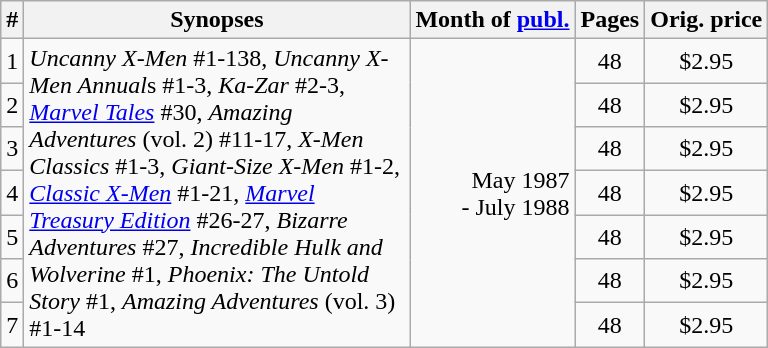<table class="wikitable">
<tr>
<th>#</th>
<th width="250">Synopses</th>
<th>Month of <a href='#'>publ.</a></th>
<th>Pages</th>
<th>Orig. price</th>
</tr>
<tr align="center">
<td>1</td>
<td align="left" rowspan="7"><em>Uncanny X-Men</em> #1-138, <em>Uncanny X-Men Annual</em>s #1-3, <em>Ka-Zar</em> #2-3, <em><a href='#'>Marvel Tales</a></em> #30, <em>Amazing Adventures</em> (vol. 2) #11-17, <em>X-Men Classics</em> #1-3, <em>Giant-Size X-Men</em> #1-2, <em><a href='#'>Classic X-Men</a></em> #1-21, <em><a href='#'>Marvel Treasury Edition</a></em> #26-27, <em>Bizarre Adventures</em> #27, <em>Incredible Hulk and Wolverine</em> #1, <em>Phoenix: The Untold Story</em> #1, <em>Amazing Adventures</em> (vol. 3) #1-14</td>
<td align="right" rowspan="7">May 1987<br> - July 1988</td>
<td>48</td>
<td>$2.95</td>
</tr>
<tr align="center">
<td>2</td>
<td>48</td>
<td>$2.95</td>
</tr>
<tr align="center">
<td>3</td>
<td>48</td>
<td>$2.95</td>
</tr>
<tr align="center">
<td>4</td>
<td>48</td>
<td>$2.95</td>
</tr>
<tr align="center">
<td>5</td>
<td>48</td>
<td>$2.95</td>
</tr>
<tr align="center">
<td>6</td>
<td>48</td>
<td>$2.95</td>
</tr>
<tr align="center">
<td>7</td>
<td>48</td>
<td>$2.95</td>
</tr>
</table>
